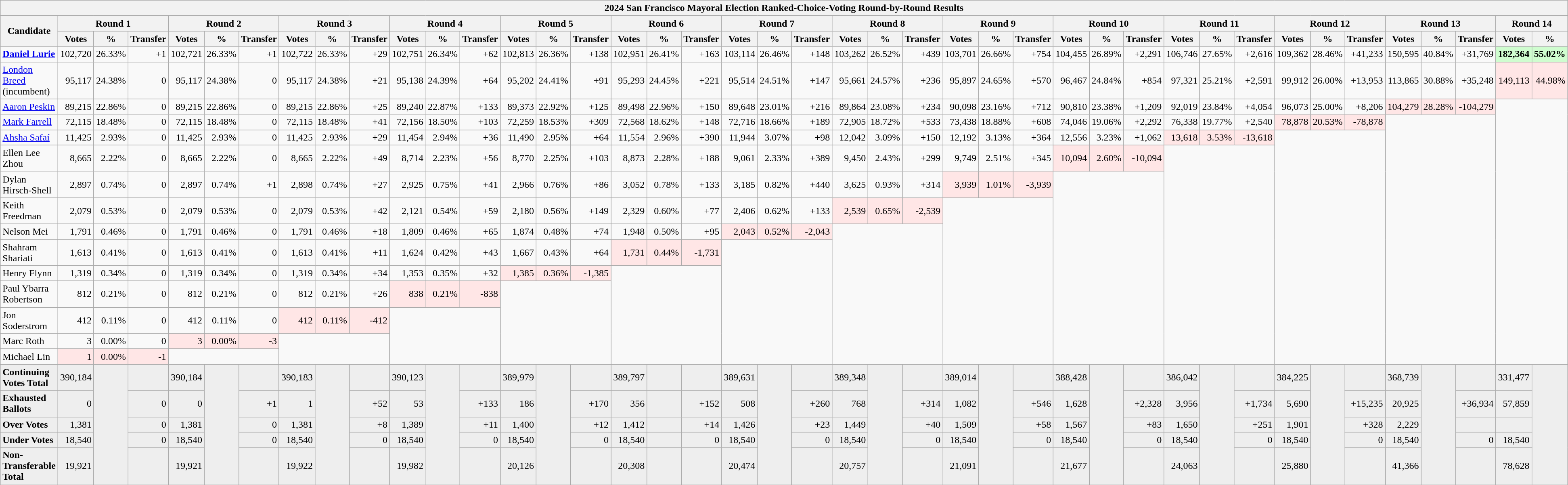<table class="wikitable" style="text-align: right;">
<tr>
<th colspan="42">2024 San Francisco Mayoral Election Ranked-Choice-Voting Round-by-Round Results</th>
</tr>
<tr>
<th rowspan="2" align="left">Candidate</th>
<th colspan="3">Round 1</th>
<th colspan="3">Round 2</th>
<th colspan="3">Round 3</th>
<th colspan="3">Round 4</th>
<th colspan="3">Round 5</th>
<th colspan="3">Round 6</th>
<th colspan="3">Round 7</th>
<th colspan="3">Round 8</th>
<th colspan="3">Round 9</th>
<th colspan="3">Round 10</th>
<th colspan="3">Round 11</th>
<th colspan="3">Round 12</th>
<th colspan="3">Round 13</th>
<th colspan="2">Round 14</th>
</tr>
<tr>
<th>Votes</th>
<th>%</th>
<th>Transfer</th>
<th>Votes</th>
<th>%</th>
<th>Transfer</th>
<th>Votes</th>
<th>%</th>
<th>Transfer</th>
<th>Votes</th>
<th>%</th>
<th>Transfer</th>
<th>Votes</th>
<th>%</th>
<th>Transfer</th>
<th>Votes</th>
<th>%</th>
<th>Transfer</th>
<th>Votes</th>
<th>%</th>
<th>Transfer</th>
<th>Votes</th>
<th>%</th>
<th>Transfer</th>
<th>Votes</th>
<th>%</th>
<th>Transfer</th>
<th>Votes</th>
<th>%</th>
<th>Transfer</th>
<th>Votes</th>
<th>%</th>
<th>Transfer</th>
<th>Votes</th>
<th>%</th>
<th>Transfer</th>
<th>Votes</th>
<th>%</th>
<th>Transfer</th>
<th>Votes</th>
<th>%</th>
</tr>
<tr>
<td align="left"><strong><a href='#'>Daniel Lurie</a></strong></td>
<td>102,720</td>
<td>26.33%</td>
<td>+1</td>
<td>102,721</td>
<td>26.33%</td>
<td>+1</td>
<td>102,722</td>
<td>26.33%</td>
<td>+29</td>
<td>102,751</td>
<td>26.34%</td>
<td>+62</td>
<td>102,813</td>
<td>26.36%</td>
<td>+138</td>
<td>102,951</td>
<td>26.41%</td>
<td>+163</td>
<td>103,114</td>
<td>26.46%</td>
<td>+148</td>
<td>103,262</td>
<td>26.52%</td>
<td>+439</td>
<td>103,701</td>
<td>26.66%</td>
<td>+754</td>
<td>104,455</td>
<td>26.89%</td>
<td>+2,291</td>
<td>106,746</td>
<td>27.65%</td>
<td>+2,616</td>
<td>109,362</td>
<td>28.46%</td>
<td>+41,233</td>
<td>150,595</td>
<td>40.84%</td>
<td>+31,769</td>
<td bgcolor="#cffdcf"><strong>182,364</strong></td>
<td bgcolor="#cffdcf"><strong>55.02%</strong></td>
</tr>
<tr>
<td align="left"><a href='#'>London Breed</a> (incumbent)</td>
<td>95,117</td>
<td>24.38%</td>
<td>0</td>
<td>95,117</td>
<td>24.38%</td>
<td>0</td>
<td>95,117</td>
<td>24.38%</td>
<td>+21</td>
<td>95,138</td>
<td>24.39%</td>
<td>+64</td>
<td>95,202</td>
<td>24.41%</td>
<td>+91</td>
<td>95,293</td>
<td>24.45%</td>
<td>+221</td>
<td>95,514</td>
<td>24.51%</td>
<td>+147</td>
<td>95,661</td>
<td>24.57%</td>
<td>+236</td>
<td>95,897</td>
<td>24.65%</td>
<td>+570</td>
<td>96,467</td>
<td>24.84%</td>
<td>+854</td>
<td>97,321</td>
<td>25.21%</td>
<td>+2,591</td>
<td>99,912</td>
<td>26.00%</td>
<td>+13,953</td>
<td>113,865</td>
<td>30.88%</td>
<td>+35,248</td>
<td bgcolor="#FFE6E6">149,113</td>
<td bgcolor="#FFE6E6">44.98%</td>
</tr>
<tr>
<td align="left"><a href='#'>Aaron Peskin</a></td>
<td>89,215</td>
<td>22.86%</td>
<td>0</td>
<td>89,215</td>
<td>22.86%</td>
<td>0</td>
<td>89,215</td>
<td>22.86%</td>
<td>+25</td>
<td>89,240</td>
<td>22.87%</td>
<td>+133</td>
<td>89,373</td>
<td>22.92%</td>
<td>+125</td>
<td>89,498</td>
<td>22.96%</td>
<td>+150</td>
<td>89,648</td>
<td>23.01%</td>
<td>+216</td>
<td>89,864</td>
<td>23.08%</td>
<td>+234</td>
<td>90,098</td>
<td>23.16%</td>
<td>+712</td>
<td>90,810</td>
<td>23.38%</td>
<td>+1,209</td>
<td>92,019</td>
<td>23.84%</td>
<td>+4,054</td>
<td>96,073</td>
<td>25.00%</td>
<td>+8,206</td>
<td bgcolor="#FFE6E6">104,279</td>
<td bgcolor="#FFE6E6">28.28%</td>
<td bgcolor="#FFE6E6">-104,279</td>
<td colspan="2" rowspan="13"></td>
</tr>
<tr>
<td align="left"><a href='#'>Mark Farrell</a></td>
<td>72,115</td>
<td>18.48%</td>
<td>0</td>
<td>72,115</td>
<td>18.48%</td>
<td>0</td>
<td>72,115</td>
<td>18.48%</td>
<td>+41</td>
<td>72,156</td>
<td>18.50%</td>
<td>+103</td>
<td>72,259</td>
<td>18.53%</td>
<td>+309</td>
<td>72,568</td>
<td>18.62%</td>
<td>+148</td>
<td>72,716</td>
<td>18.66%</td>
<td>+189</td>
<td>72,905</td>
<td>18.72%</td>
<td>+533</td>
<td>73,438</td>
<td>18.88%</td>
<td>+608</td>
<td>74,046</td>
<td>19.06%</td>
<td>+2,292</td>
<td>76,338</td>
<td>19.77%</td>
<td>+2,540</td>
<td bgcolor="#FFE6E6">78,878</td>
<td bgcolor="#FFE6E6">20.53%</td>
<td bgcolor="#FFE6E6">-78,878</td>
<td colspan="3" rowspan="12"></td>
</tr>
<tr>
<td align="left"><a href='#'>Ahsha Safaí</a></td>
<td>11,425</td>
<td>2.93%</td>
<td>0</td>
<td>11,425</td>
<td>2.93%</td>
<td>0</td>
<td>11,425</td>
<td>2.93%</td>
<td>+29</td>
<td>11,454</td>
<td>2.94%</td>
<td>+36</td>
<td>11,490</td>
<td>2.95%</td>
<td>+64</td>
<td>11,554</td>
<td>2.96%</td>
<td>+390</td>
<td>11,944</td>
<td>3.07%</td>
<td>+98</td>
<td>12,042</td>
<td>3.09%</td>
<td>+150</td>
<td>12,192</td>
<td>3.13%</td>
<td>+364</td>
<td>12,556</td>
<td>3.23%</td>
<td>+1,062</td>
<td bgcolor="#FFE6E6">13,618</td>
<td bgcolor="#FFE6E6">3.53%</td>
<td bgcolor="#FFE6E6">-13,618</td>
<td colspan="3" rowspan="11"></td>
</tr>
<tr>
<td align="left">Ellen Lee Zhou</td>
<td>8,665</td>
<td>2.22%</td>
<td>0</td>
<td>8,665</td>
<td>2.22%</td>
<td>0</td>
<td>8,665</td>
<td>2.22%</td>
<td>+49</td>
<td>8,714</td>
<td>2.23%</td>
<td>+56</td>
<td>8,770</td>
<td>2.25%</td>
<td>+103</td>
<td>8,873</td>
<td>2.28%</td>
<td>+188</td>
<td>9,061</td>
<td>2.33%</td>
<td>+389</td>
<td>9,450</td>
<td>2.43%</td>
<td>+299</td>
<td>9,749</td>
<td>2.51%</td>
<td>+345</td>
<td bgcolor="#FFE6E6">10,094</td>
<td bgcolor="#FFE6E6">2.60%</td>
<td bgcolor="#FFE6E6">-10,094</td>
<td colspan="3" rowspan="10"></td>
</tr>
<tr>
<td align="left">Dylan Hirsch-Shell</td>
<td>2,897</td>
<td>0.74%</td>
<td>0</td>
<td>2,897</td>
<td>0.74%</td>
<td>+1</td>
<td>2,898</td>
<td>0.74%</td>
<td>+27</td>
<td>2,925</td>
<td>0.75%</td>
<td>+41</td>
<td>2,966</td>
<td>0.76%</td>
<td>+86</td>
<td>3,052</td>
<td>0.78%</td>
<td>+133</td>
<td>3,185</td>
<td>0.82%</td>
<td>+440</td>
<td>3,625</td>
<td>0.93%</td>
<td>+314</td>
<td bgcolor="#FFE6E6">3,939</td>
<td bgcolor="#FFE6E6">1.01%</td>
<td bgcolor="#FFE6E6">-3,939</td>
<td colspan="3" rowspan="9"></td>
</tr>
<tr>
<td align="left">Keith Freedman</td>
<td>2,079</td>
<td>0.53%</td>
<td>0</td>
<td>2,079</td>
<td>0.53%</td>
<td>0</td>
<td>2,079</td>
<td>0.53%</td>
<td>+42</td>
<td>2,121</td>
<td>0.54%</td>
<td>+59</td>
<td>2,180</td>
<td>0.56%</td>
<td>+149</td>
<td>2,329</td>
<td>0.60%</td>
<td>+77</td>
<td>2,406</td>
<td>0.62%</td>
<td>+133</td>
<td bgcolor="#FFE6E6">2,539</td>
<td bgcolor="#FFE6E6">0.65%</td>
<td bgcolor="#FFE6E6">-2,539</td>
<td colspan="3" rowspan="8"></td>
</tr>
<tr>
<td align="left">Nelson Mei</td>
<td>1,791</td>
<td>0.46%</td>
<td>0</td>
<td>1,791</td>
<td>0.46%</td>
<td>0</td>
<td>1,791</td>
<td>0.46%</td>
<td>+18</td>
<td>1,809</td>
<td>0.46%</td>
<td>+65</td>
<td>1,874</td>
<td>0.48%</td>
<td>+74</td>
<td>1,948</td>
<td>0.50%</td>
<td>+95</td>
<td bgcolor="#FFE6E6">2,043</td>
<td bgcolor="#FFE6E6">0.52%</td>
<td bgcolor="#FFE6E6">-2,043</td>
<td colspan="3" rowspan="7"></td>
</tr>
<tr>
<td align="left">Shahram Shariati</td>
<td>1,613</td>
<td>0.41%</td>
<td>0</td>
<td>1,613</td>
<td>0.41%</td>
<td>0</td>
<td>1,613</td>
<td>0.41%</td>
<td>+11</td>
<td>1,624</td>
<td>0.42%</td>
<td>+43</td>
<td>1,667</td>
<td>0.43%</td>
<td>+64</td>
<td bgcolor="#FFE6E6">1,731</td>
<td bgcolor="#FFE6E6">0.44%</td>
<td bgcolor="#FFE6E6">-1,731</td>
<td colspan="3" rowspan="6"></td>
</tr>
<tr>
<td align="left">Henry Flynn</td>
<td>1,319</td>
<td>0.34%</td>
<td>0</td>
<td>1,319</td>
<td>0.34%</td>
<td>0</td>
<td>1,319</td>
<td>0.34%</td>
<td>+34</td>
<td>1,353</td>
<td>0.35%</td>
<td>+32</td>
<td bgcolor="#FFE6E6">1,385</td>
<td bgcolor="#FFE6E6">0.36%</td>
<td bgcolor="#FFE6E6">-1,385</td>
<td colspan="3" rowspan="5"></td>
</tr>
<tr>
<td align="left">Paul Ybarra Robertson</td>
<td>812</td>
<td>0.21%</td>
<td>0</td>
<td>812</td>
<td>0.21%</td>
<td>0</td>
<td>812</td>
<td>0.21%</td>
<td>+26</td>
<td bgcolor="#FFE6E6">838</td>
<td bgcolor="#FFE6E6">0.21%</td>
<td bgcolor="#FFE6E6">-838</td>
<td colspan="3" rowspan="4"></td>
</tr>
<tr>
<td align="left">Jon Soderstrom</td>
<td>412</td>
<td>0.11%</td>
<td>0</td>
<td>412</td>
<td>0.11%</td>
<td>0</td>
<td bgcolor="#FFE6E6">412</td>
<td bgcolor="#FFE6E6">0.11%</td>
<td bgcolor="#FFE6E6">-412</td>
<td colspan="3" rowspan="3"></td>
</tr>
<tr>
<td align="left">Marc Roth</td>
<td>3</td>
<td>0.00%</td>
<td>0</td>
<td bgcolor="#FFE6E6">3</td>
<td bgcolor="#FFE6E6">0.00%</td>
<td bgcolor="#FFE6E6">-3</td>
<td colspan="3" rowspan="2"></td>
</tr>
<tr>
<td align="left">Michael Lin</td>
<td bgcolor="#FFE6E6">1</td>
<td bgcolor="#FFE6E6">0.00%</td>
<td bgcolor="#FFE6E6">-1</td>
<td colspan="3"></td>
</tr>
<tr bgcolor="#EEEEEE">
<td align="left"><strong>Continuing Votes Total</strong></td>
<td>390,184</td>
<td rowspan="5"></td>
<td></td>
<td>390,184</td>
<td rowspan="5"></td>
<td></td>
<td>390,183</td>
<td rowspan="5"></td>
<td></td>
<td>390,123</td>
<td rowspan="5"></td>
<td></td>
<td>389,979</td>
<td rowspan="5"></td>
<td></td>
<td>389,797</td>
<td></td>
<td></td>
<td>389,631</td>
<td rowspan="5"></td>
<td></td>
<td>389,348</td>
<td rowspan="5"></td>
<td></td>
<td>389,014</td>
<td rowspan="5"></td>
<td></td>
<td>388,428</td>
<td rowspan="5"></td>
<td></td>
<td>386,042</td>
<td rowspan="5"></td>
<td></td>
<td>384,225</td>
<td rowspan="5"></td>
<td></td>
<td>368,739</td>
<td rowspan="5"></td>
<td></td>
<td>331,477</td>
<td rowspan="5"></td>
</tr>
<tr bgcolor="#EEEEEE">
<td align="left"><strong>Exhausted Ballots</strong></td>
<td>0</td>
<td>0</td>
<td>0</td>
<td>+1</td>
<td>1</td>
<td>+52</td>
<td>53</td>
<td>+133</td>
<td>186</td>
<td>+170</td>
<td>356</td>
<td></td>
<td>+152</td>
<td>508</td>
<td>+260</td>
<td>768</td>
<td>+314</td>
<td>1,082</td>
<td>+546</td>
<td>1,628</td>
<td>+2,328</td>
<td>3,956</td>
<td>+1,734</td>
<td>5,690</td>
<td>+15,235</td>
<td>20,925</td>
<td>+36,934</td>
<td>57,859</td>
</tr>
<tr bgcolor="#EEEEEE">
<td align="left"><strong>Over Votes</strong></td>
<td>1,381</td>
<td>0</td>
<td>1,381</td>
<td>0</td>
<td>1,381</td>
<td>+8</td>
<td>1,389</td>
<td>+11</td>
<td>1,400</td>
<td>+12</td>
<td>1,412</td>
<td></td>
<td>+14</td>
<td>1,426</td>
<td>+23</td>
<td>1,449</td>
<td>+40</td>
<td>1,509</td>
<td>+58</td>
<td>1,567</td>
<td>+83</td>
<td>1,650</td>
<td>+251</td>
<td>1,901</td>
<td>+328</td>
<td>2,229</td>
<td></td>
<td></td>
</tr>
<tr bgcolor="#EEEEEE">
<td align="left"><strong>Under Votes</strong></td>
<td>18,540</td>
<td>0</td>
<td>18,540</td>
<td>0</td>
<td>18,540</td>
<td>0</td>
<td>18,540</td>
<td>0</td>
<td>18,540</td>
<td>0</td>
<td>18,540</td>
<td></td>
<td>0</td>
<td>18,540</td>
<td>0</td>
<td>18,540</td>
<td>0</td>
<td>18,540</td>
<td>0</td>
<td>18,540</td>
<td>0</td>
<td>18,540</td>
<td>0</td>
<td>18,540</td>
<td>0</td>
<td>18,540</td>
<td>0</td>
<td>18,540</td>
</tr>
<tr bgcolor="#EEEEEE">
<td align="left"><strong>Non-Transferable Total</strong></td>
<td>19,921</td>
<td></td>
<td>19,921</td>
<td></td>
<td>19,922</td>
<td></td>
<td>19,982</td>
<td></td>
<td>20,126</td>
<td></td>
<td>20,308</td>
<td></td>
<td></td>
<td>20,474</td>
<td></td>
<td>20,757</td>
<td></td>
<td>21,091</td>
<td></td>
<td>21,677</td>
<td></td>
<td>24,063</td>
<td></td>
<td>25,880</td>
<td></td>
<td>41,366</td>
<td></td>
<td>78,628</td>
</tr>
</table>
